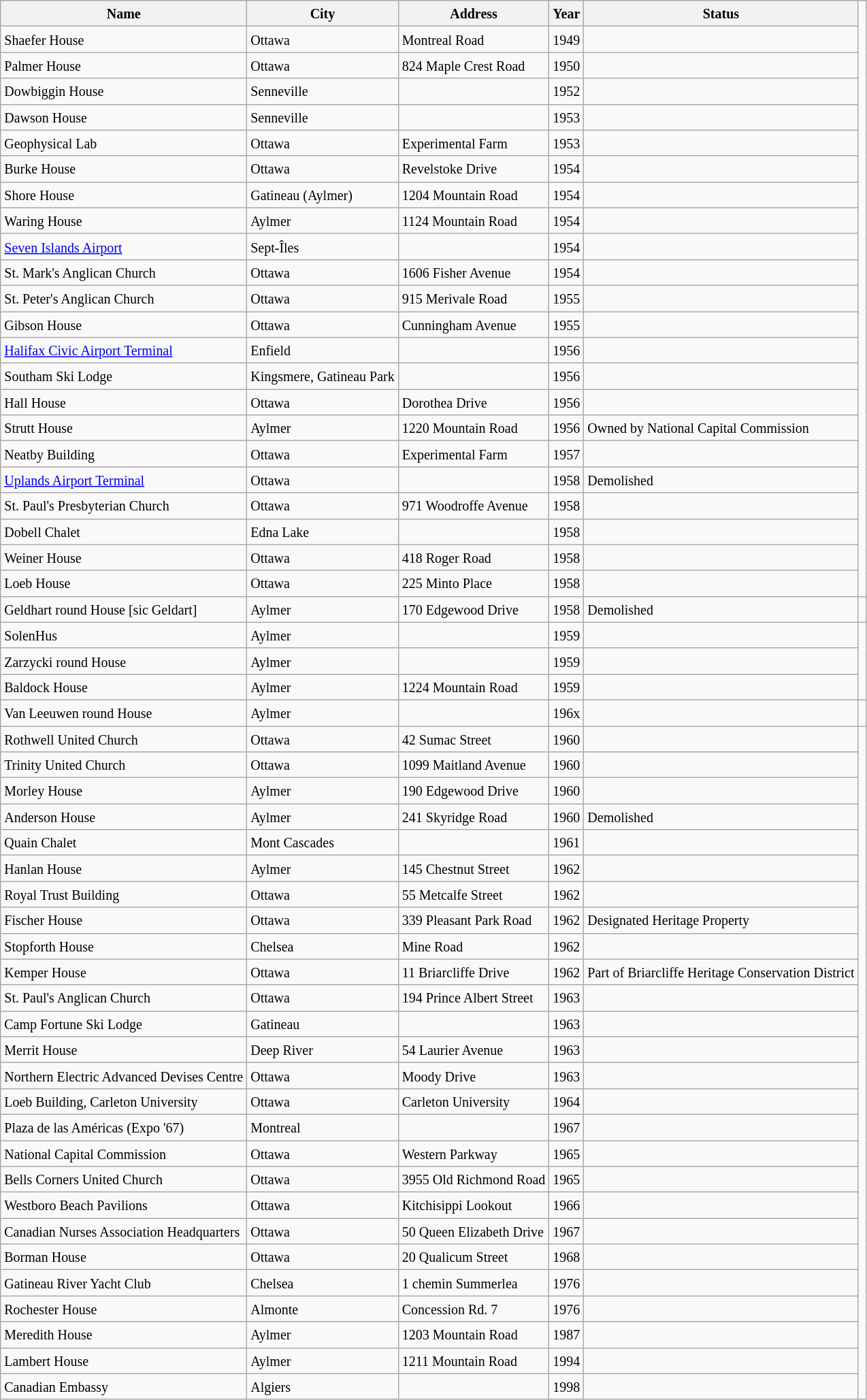<table class="wikitable">
<tr>
<th><small>Name</small></th>
<th><small>City</small></th>
<th><small>Address</small></th>
<th><small>Year</small></th>
<th><small>Status</small></th>
</tr>
<tr>
<td><small>Shaefer House</small></td>
<td><small>Ottawa</small></td>
<td><small>Montreal Road</small></td>
<td><small>1949</small></td>
<td></td>
</tr>
<tr>
<td><small>Palmer House</small></td>
<td><small>Ottawa</small></td>
<td><small>824 Maple Crest Road</small></td>
<td><small>1950</small></td>
<td></td>
</tr>
<tr>
<td><small>Dowbiggin House</small></td>
<td><small>Senneville</small></td>
<td></td>
<td><small>1952</small></td>
<td></td>
</tr>
<tr>
<td><small>Dawson House</small></td>
<td><small>Senneville</small></td>
<td></td>
<td><small>1953</small></td>
<td></td>
</tr>
<tr>
<td><small>Geophysical Lab</small></td>
<td><small>Ottawa</small></td>
<td><small>Experimental Farm</small></td>
<td><small>1953</small></td>
<td></td>
</tr>
<tr>
<td><small>Burke House</small></td>
<td><small>Ottawa</small></td>
<td><small>Revelstoke Drive</small></td>
<td><small>1954</small></td>
<td></td>
</tr>
<tr>
<td><small>Shore House</small></td>
<td><small>Gatineau (Aylmer)</small></td>
<td><small>1204 Mountain Road</small></td>
<td><small>1954</small></td>
<td></td>
</tr>
<tr>
<td><small>Waring House</small></td>
<td><small>Aylmer</small></td>
<td><small>1124 Mountain Road</small></td>
<td><small>1954</small></td>
<td></td>
</tr>
<tr>
<td><small><a href='#'>Seven Islands Airport</a></small></td>
<td><small>Sept-Îles</small></td>
<td></td>
<td><small>1954</small></td>
<td></td>
</tr>
<tr>
<td><small>St. Mark's Anglican Church</small></td>
<td><small>Ottawa</small></td>
<td><small>1606 Fisher Avenue</small></td>
<td><small>1954</small></td>
<td></td>
</tr>
<tr>
<td><small>St. Peter's Anglican Church</small></td>
<td><small>Ottawa</small></td>
<td><small>915 Merivale Road</small></td>
<td><small>1955</small></td>
<td></td>
</tr>
<tr>
<td><small>Gibson House</small></td>
<td><small>Ottawa</small></td>
<td><small>Cunningham Avenue</small></td>
<td><small>1955</small></td>
<td></td>
</tr>
<tr>
<td><small><a href='#'>Halifax Civic Airport Terminal</a></small></td>
<td><small>Enfield</small></td>
<td></td>
<td><small>1956</small></td>
<td></td>
</tr>
<tr>
<td><small>Southam Ski Lodge</small></td>
<td><small>Kingsmere, Gatineau Park</small></td>
<td></td>
<td><small>1956</small></td>
<td></td>
</tr>
<tr>
<td><small>Hall House</small></td>
<td><small>Ottawa</small></td>
<td><small>Dorothea Drive</small></td>
<td><small>1956</small></td>
<td></td>
</tr>
<tr>
<td><small>Strutt House</small></td>
<td><small>Aylmer</small></td>
<td><small>1220 Mountain Road</small></td>
<td><small>1956</small></td>
<td><small>Owned by National Capital Commission</small></td>
</tr>
<tr>
<td><small>Neatby Building</small></td>
<td><small>Ottawa</small></td>
<td><small>Experimental Farm</small></td>
<td><small>1957</small></td>
<td></td>
</tr>
<tr>
<td><small><a href='#'>Uplands Airport Terminal</a></small></td>
<td><small>Ottawa</small></td>
<td></td>
<td><small>1958</small></td>
<td><small>Demolished</small></td>
</tr>
<tr>
<td><small>St. Paul's Presbyterian Church</small></td>
<td><small>Ottawa</small></td>
<td><small>971 Woodroffe Avenue</small></td>
<td><small>1958</small></td>
<td></td>
</tr>
<tr>
<td><small>Dobell Chalet</small></td>
<td><small>Edna Lake</small></td>
<td></td>
<td><small>1958</small></td>
<td></td>
</tr>
<tr>
<td><small>Weiner House</small></td>
<td><small>Ottawa</small></td>
<td><small>418 Roger Road</small></td>
<td><small>1958</small></td>
<td></td>
</tr>
<tr>
<td><small>Loeb House</small></td>
<td><small>Ottawa</small></td>
<td><small>225 Minto Place</small></td>
<td><small>1958</small></td>
<td></td>
</tr>
<tr>
<td><small>Geldhart round House [sic Geldart]</small></td>
<td><small>Aylmer</small></td>
<td><small>170 Edgewood Drive</small></td>
<td><small>1958</small></td>
<td><small>Demolished</small></td>
<td></td>
</tr>
<tr>
<td><small>SolenHus</small></td>
<td><small>Aylmer</small></td>
<td></td>
<td><small>1959</small></td>
<td></td>
</tr>
<tr>
<td><small>Zarzycki round House</small></td>
<td><small>Aylmer</small></td>
<td></td>
<td><small>1959</small></td>
<td></td>
</tr>
<tr>
<td><small>Baldock House</small></td>
<td><small>Aylmer</small></td>
<td><small>1224 Mountain Road</small></td>
<td><small>1959</small></td>
<td></td>
</tr>
<tr>
<td><small>Van Leeuwen round House</small></td>
<td><small>Aylmer</small></td>
<td><small></small></td>
<td><small>196x</small></td>
<td><small></small></td>
<td></td>
</tr>
<tr>
<td><small>Rothwell United Church</small></td>
<td><small>Ottawa</small></td>
<td><small>42 Sumac Street</small></td>
<td><small>1960</small></td>
<td></td>
</tr>
<tr>
<td><small>Trinity United Church</small></td>
<td><small>Ottawa</small></td>
<td><small>1099 Maitland Avenue</small></td>
<td><small>1960</small></td>
<td></td>
</tr>
<tr>
<td><small>Morley House</small></td>
<td><small>Aylmer</small></td>
<td><small>190 Edgewood Drive</small></td>
<td><small>1960</small></td>
<td></td>
</tr>
<tr>
<td><small>Anderson House</small></td>
<td><small>Aylmer</small></td>
<td><small>241 Skyridge Road</small></td>
<td><small>1960</small></td>
<td><small>Demolished</small></td>
</tr>
<tr>
<td><small>Quain Chalet</small></td>
<td><small>Mont Cascades</small></td>
<td></td>
<td><small>1961</small></td>
<td></td>
</tr>
<tr>
<td><small>Hanlan House</small></td>
<td><small>Aylmer</small></td>
<td><small>145 Chestnut Street</small></td>
<td><small>1962</small></td>
<td></td>
</tr>
<tr>
<td><small>Royal Trust Building</small></td>
<td><small>Ottawa</small></td>
<td><small>55 Metcalfe Street</small></td>
<td><small>1962</small></td>
<td></td>
</tr>
<tr>
<td><small>Fischer House</small></td>
<td><small>Ottawa</small></td>
<td><small>339 Pleasant Park Road</small></td>
<td><small>1962</small></td>
<td><small>Designated Heritage Property</small></td>
</tr>
<tr>
<td><small>Stopforth House</small></td>
<td><small>Chelsea</small></td>
<td><small>Mine Road</small></td>
<td><small>1962</small></td>
<td></td>
</tr>
<tr>
<td><small>Kemper House</small></td>
<td><small>Ottawa</small></td>
<td><small>11 Briarcliffe Drive</small></td>
<td><small>1962</small></td>
<td><small>Part of Briarcliffe Heritage Conservation District</small></td>
</tr>
<tr>
<td><small>St. Paul's Anglican Church</small></td>
<td><small>Ottawa</small></td>
<td><small>194 Prince Albert Street</small></td>
<td><small>1963</small></td>
<td></td>
</tr>
<tr>
<td><small>Camp Fortune Ski Lodge</small></td>
<td><small>Gatineau</small></td>
<td></td>
<td><small>1963</small></td>
<td></td>
</tr>
<tr>
<td><small>Merrit House</small></td>
<td><small>Deep River</small></td>
<td><small>54 Laurier Avenue</small></td>
<td><small>1963</small></td>
<td></td>
</tr>
<tr>
<td><small>Northern Electric Advanced Devises Centre</small></td>
<td><small>Ottawa</small></td>
<td><small>Moody Drive</small></td>
<td><small>1963</small></td>
<td></td>
</tr>
<tr>
<td><small>Loeb Building, Carleton University</small></td>
<td><small>Ottawa</small></td>
<td><small>Carleton University</small></td>
<td><small>1964</small></td>
<td></td>
</tr>
<tr>
<td><small>Plaza de las Américas (Expo '67)</small></td>
<td><small>Montreal</small></td>
<td></td>
<td><small>1967</small></td>
<td></td>
</tr>
<tr>
<td><small>National Capital Commission</small></td>
<td><small>Ottawa</small></td>
<td><small>Western Parkway</small></td>
<td><small>1965</small></td>
<td></td>
</tr>
<tr>
<td><small>Bells Corners United Church</small></td>
<td><small>Ottawa</small></td>
<td><small>3955 Old Richmond Road</small></td>
<td><small>1965</small></td>
<td></td>
</tr>
<tr>
<td><small>Westboro Beach Pavilions</small></td>
<td><small>Ottawa</small></td>
<td><small>Kitchisippi Lookout</small></td>
<td><small>1966</small></td>
<td></td>
</tr>
<tr>
<td><small>Canadian Nurses Association Headquarters</small></td>
<td><small>Ottawa</small></td>
<td><small>50 Queen Elizabeth Drive</small></td>
<td><small>1967</small></td>
<td></td>
</tr>
<tr>
<td><small>Borman House</small></td>
<td><small>Ottawa</small></td>
<td><small>20 Qualicum Street</small></td>
<td><small>1968</small></td>
<td></td>
</tr>
<tr>
<td><small>Gatineau River Yacht Club</small></td>
<td><small>Chelsea</small></td>
<td><small>1 chemin Summerlea</small></td>
<td><small>1976</small></td>
<td></td>
</tr>
<tr>
<td><small>Rochester House</small></td>
<td><small>Almonte</small></td>
<td><small>Concession Rd. 7</small></td>
<td><small>1976</small></td>
<td></td>
</tr>
<tr>
<td><small>Meredith House</small></td>
<td><small>Aylmer</small></td>
<td><small>1203 Mountain Road</small></td>
<td><small>1987</small></td>
<td></td>
</tr>
<tr>
<td><small>Lambert House</small></td>
<td><small>Aylmer</small></td>
<td><small>1211 Mountain Road</small></td>
<td><small>1994</small></td>
<td></td>
</tr>
<tr>
<td><small>Canadian Embassy</small></td>
<td><small>Algiers</small></td>
<td></td>
<td><small>1998</small></td>
<td></td>
</tr>
</table>
